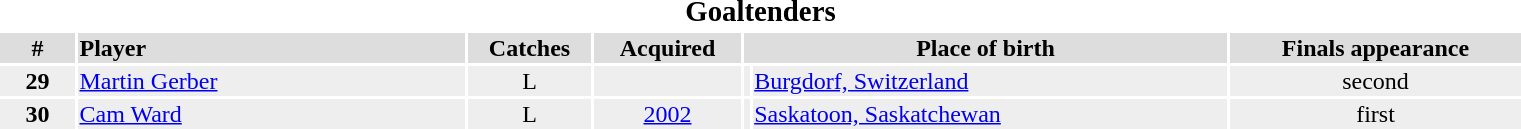<table style="text-align:center;">
<tr>
<th colspan="9"><big>Goaltenders</big></th>
</tr>
<tr style="background:#dddddd;">
<th style="width:3em">#</th>
<th style="width:16em; text-align:left">Player</th>
<th style="width:5em">Catches</th>
<th style="width:6em">Acquired</th>
<th style="width:20em" colspan="2">Place of birth</th>
<th style="width:12em">Finals appearance</th>
</tr>
<tr style="background:#eeeeee;">
<td><strong>29</strong></td>
<td align="left"><a href='#'>Martin Gerber</a></td>
<td>L</td>
<td></td>
<td></td>
<td align="left"><a href='#'>Burgdorf, Switzerland</a></td>
<td>second </td>
</tr>
<tr style="background:#eeeeee;">
<td><strong>30</strong></td>
<td align="left"><a href='#'>Cam Ward</a></td>
<td>L</td>
<td><a href='#'>2002</a></td>
<td></td>
<td align="left"><a href='#'>Saskatoon, Saskatchewan</a></td>
<td>first</td>
</tr>
</table>
